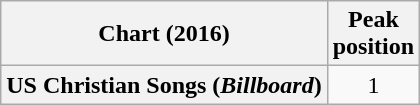<table class="wikitable sortable plainrowheaders" style="text-align:center">
<tr>
<th scope="col">Chart (2016)</th>
<th scope="col">Peak<br>position</th>
</tr>
<tr>
<th scope="row">US Christian Songs (<em>Billboard</em>)</th>
<td>1</td>
</tr>
</table>
